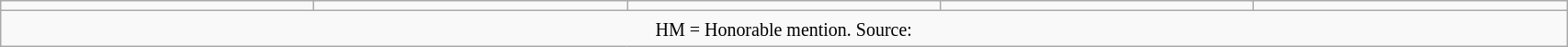<table class="wikitable" style="width: 90%;text-align: center;">
<tr align="center">
<td></td>
<td></td>
<td></td>
<td></td>
<td></td>
</tr>
<tr>
<td colspan="5"><small>HM = Honorable mention. Source: </small></td>
</tr>
</table>
